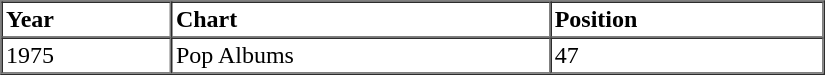<table border=1 cellspacing=0 cellpadding=2 width="550px">
<tr>
<th align="left">Year</th>
<th align="left">Chart</th>
<th align="left">Position</th>
</tr>
<tr>
<td align="left">1975</td>
<td align="left">Pop Albums</td>
<td align="left">47</td>
</tr>
<tr>
</tr>
</table>
